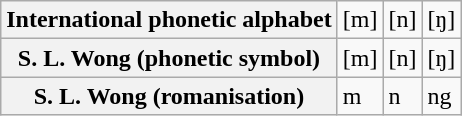<table class="wikitable">
<tr>
<th>International phonetic alphabet</th>
<td>[m]</td>
<td>[n]</td>
<td>[ŋ]</td>
</tr>
<tr>
<th>S. L. Wong (phonetic symbol)</th>
<td>[m]</td>
<td>[n]</td>
<td>[ŋ]</td>
</tr>
<tr>
<th>S. L. Wong (romanisation)</th>
<td>m</td>
<td>n</td>
<td>ng</td>
</tr>
</table>
